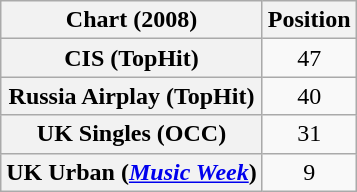<table class="wikitable plainrowheaders" style="text-align:center">
<tr>
<th>Chart (2008)</th>
<th>Position</th>
</tr>
<tr>
<th scope="row">CIS (TopHit)</th>
<td align="center">47</td>
</tr>
<tr>
<th scope="row">Russia Airplay (TopHit)</th>
<td>40</td>
</tr>
<tr>
<th scope="row">UK Singles (OCC)</th>
<td align="center">31</td>
</tr>
<tr>
<th scope="row">UK Urban (<em><a href='#'>Music Week</a></em>)</th>
<td align="center">9</td>
</tr>
</table>
